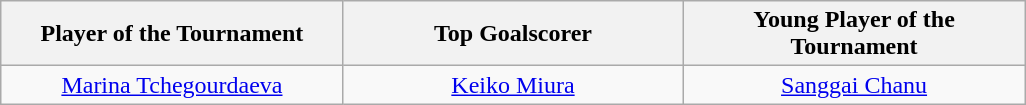<table class=wikitable style="text-align:center; margin:auto">
<tr>
<th style="width: 220px;">Player of the Tournament</th>
<th style="width: 220px;">Top Goalscorer</th>
<th style="width: 220px;">Young Player of the Tournament</th>
</tr>
<tr>
<td> <a href='#'>Marina Tchegourdaeva</a></td>
<td> <a href='#'>Keiko Miura</a></td>
<td> <a href='#'>Sanggai Chanu</a></td>
</tr>
</table>
